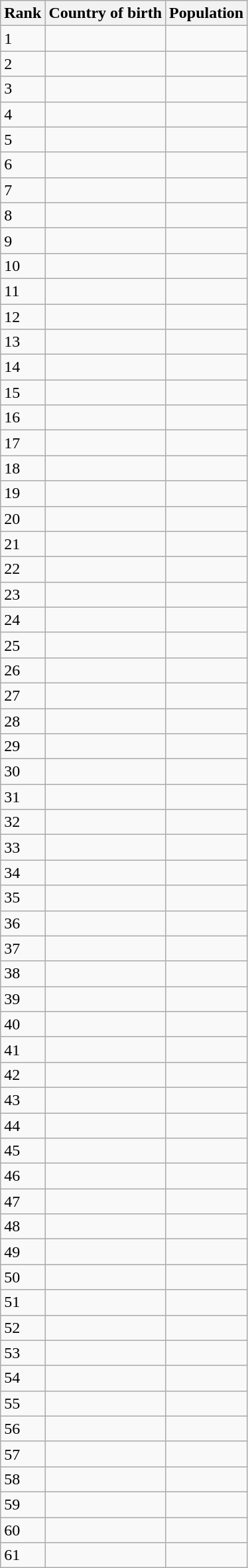<table class="wikitable mw-collapsible mw-collapsed">
<tr>
<th>Rank</th>
<th>Country of birth</th>
<th>Population</th>
</tr>
<tr>
<td>1</td>
<td></td>
<td style="text-align:right;"></td>
</tr>
<tr>
<td>2</td>
<td></td>
<td style="text-align:right;"></td>
</tr>
<tr>
<td>3</td>
<td></td>
<td style="text-align:right;"></td>
</tr>
<tr>
<td>4</td>
<td></td>
<td style="text-align:right;"></td>
</tr>
<tr>
<td>5</td>
<td></td>
<td style="text-align:right;"></td>
</tr>
<tr>
<td>6</td>
<td></td>
<td style="text-align:right;"></td>
</tr>
<tr>
<td>7</td>
<td></td>
<td style="text-align:right;"></td>
</tr>
<tr>
<td>8</td>
<td></td>
<td style="text-align:right;"></td>
</tr>
<tr>
<td>9</td>
<td></td>
<td style="text-align:right;"></td>
</tr>
<tr>
<td>10</td>
<td></td>
<td style="text-align:right;"></td>
</tr>
<tr>
<td>11</td>
<td></td>
<td style="text-align:right;"></td>
</tr>
<tr>
<td>12</td>
<td></td>
<td style="text-align:right;"></td>
</tr>
<tr>
<td>13</td>
<td></td>
<td style="text-align:right;"></td>
</tr>
<tr>
<td>14</td>
<td></td>
<td style="text-align:right;"></td>
</tr>
<tr>
<td>15</td>
<td></td>
<td style="text-align:right;"></td>
</tr>
<tr>
<td>16</td>
<td></td>
<td style="text-align:right;"></td>
</tr>
<tr>
<td>17</td>
<td></td>
<td style="text-align:right;"></td>
</tr>
<tr>
<td>18</td>
<td></td>
<td style="text-align:right;"></td>
</tr>
<tr>
<td>19</td>
<td></td>
<td style="text-align:right;"></td>
</tr>
<tr>
<td>20</td>
<td></td>
<td style="text-align:right;"></td>
</tr>
<tr>
<td>21</td>
<td></td>
<td style="text-align:right;"></td>
</tr>
<tr>
<td>22</td>
<td></td>
<td style="text-align:right;"></td>
</tr>
<tr>
<td>23</td>
<td></td>
<td style="text-align:right;"></td>
</tr>
<tr>
<td>24</td>
<td></td>
<td style="text-align:right;"></td>
</tr>
<tr>
<td>25</td>
<td></td>
<td style="text-align:right;"></td>
</tr>
<tr>
<td>26</td>
<td></td>
<td style="text-align:right;"></td>
</tr>
<tr>
<td>27</td>
<td></td>
<td style="text-align:right;"></td>
</tr>
<tr>
<td>28</td>
<td></td>
<td style="text-align:right;"></td>
</tr>
<tr>
<td>29</td>
<td></td>
<td style="text-align:right;"></td>
</tr>
<tr>
<td>30</td>
<td></td>
<td style="text-align:right;"></td>
</tr>
<tr>
<td>31</td>
<td></td>
<td style="text-align:right;"></td>
</tr>
<tr>
<td>32</td>
<td></td>
<td style="text-align:right;"></td>
</tr>
<tr>
<td>33</td>
<td></td>
<td style="text-align:right;"></td>
</tr>
<tr>
<td>34</td>
<td></td>
<td style="text-align:right;"></td>
</tr>
<tr>
<td>35</td>
<td></td>
<td style="text-align:right;"></td>
</tr>
<tr>
<td>36</td>
<td></td>
<td style="text-align:right;"></td>
</tr>
<tr>
<td>37</td>
<td></td>
<td style="text-align:right;"></td>
</tr>
<tr>
<td>38</td>
<td></td>
<td style="text-align:right;"></td>
</tr>
<tr>
<td>39</td>
<td></td>
<td style="text-align:right;"></td>
</tr>
<tr>
<td>40</td>
<td></td>
<td style="text-align:right;"></td>
</tr>
<tr>
<td>41</td>
<td></td>
<td style="text-align:right;"></td>
</tr>
<tr>
<td>42</td>
<td></td>
<td style="text-align:right;"></td>
</tr>
<tr>
<td>43</td>
<td></td>
<td style="text-align:right;"></td>
</tr>
<tr>
<td>44</td>
<td></td>
<td style="text-align:right;"></td>
</tr>
<tr>
<td>45</td>
<td></td>
<td style="text-align:right;"></td>
</tr>
<tr>
<td>46</td>
<td></td>
<td style="text-align:right;"></td>
</tr>
<tr>
<td>47</td>
<td></td>
<td style="text-align:right;"></td>
</tr>
<tr>
<td>48</td>
<td></td>
<td style="text-align:right;"></td>
</tr>
<tr>
<td>49</td>
<td></td>
<td style="text-align:right;"></td>
</tr>
<tr>
<td>50</td>
<td></td>
<td style="text-align:right;"></td>
</tr>
<tr>
<td>51</td>
<td></td>
<td style="text-align:right;"></td>
</tr>
<tr>
<td>52</td>
<td></td>
<td style="text-align:right;"></td>
</tr>
<tr>
<td>53</td>
<td></td>
<td style="text-align:right;"></td>
</tr>
<tr>
<td>54</td>
<td></td>
<td style="text-align:right;"></td>
</tr>
<tr>
<td>55</td>
<td></td>
<td style="text-align:right;"></td>
</tr>
<tr>
<td>56</td>
<td></td>
<td style="text-align:right;"></td>
</tr>
<tr>
<td>57</td>
<td></td>
<td style="text-align:right;"></td>
</tr>
<tr>
<td>58</td>
<td></td>
<td style="text-align:right;"></td>
</tr>
<tr>
<td>59</td>
<td></td>
<td style="text-align:right;"></td>
</tr>
<tr>
<td>60</td>
<td></td>
<td style="text-align:right;"></td>
</tr>
<tr>
<td>61</td>
<td></td>
<td style="text-align:right;"></td>
</tr>
</table>
